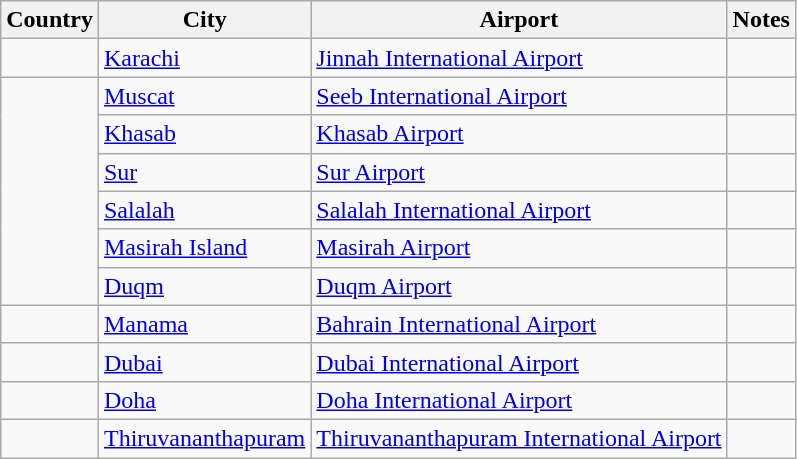<table class="wikitable">
<tr>
<th>Country</th>
<th>City</th>
<th>Airport</th>
<th>Notes</th>
</tr>
<tr>
<td></td>
<td><a href='#'>Karachi</a></td>
<td><a href='#'>Jinnah International Airport</a></td>
<td></td>
</tr>
<tr>
<td rowspan="6"></td>
<td><a href='#'>Muscat</a></td>
<td><a href='#'>Seeb International Airport</a></td>
<td></td>
</tr>
<tr>
<td><a href='#'>Khasab</a></td>
<td><a href='#'>Khasab Airport</a></td>
<td></td>
</tr>
<tr>
<td><a href='#'>Sur</a></td>
<td><a href='#'>Sur Airport</a></td>
<td></td>
</tr>
<tr>
<td><a href='#'>Salalah</a></td>
<td><a href='#'>Salalah International Airport</a></td>
<td></td>
</tr>
<tr>
<td><a href='#'>Masirah Island</a></td>
<td><a href='#'>Masirah Airport</a></td>
<td></td>
</tr>
<tr>
<td><a href='#'>Duqm</a></td>
<td><a href='#'>Duqm Airport</a></td>
<td></td>
</tr>
<tr>
<td></td>
<td><a href='#'>Manama</a></td>
<td><a href='#'>Bahrain International Airport</a></td>
<td></td>
</tr>
<tr>
<td></td>
<td><a href='#'>Dubai</a></td>
<td><a href='#'>Dubai International Airport</a></td>
<td></td>
</tr>
<tr>
<td></td>
<td><a href='#'>Doha</a></td>
<td><a href='#'>Doha International Airport</a></td>
<td></td>
</tr>
<tr>
<td></td>
<td><a href='#'>Thiruvananthapuram</a></td>
<td><a href='#'>Thiruvananthapuram International Airport</a></td>
<td></td>
</tr>
</table>
